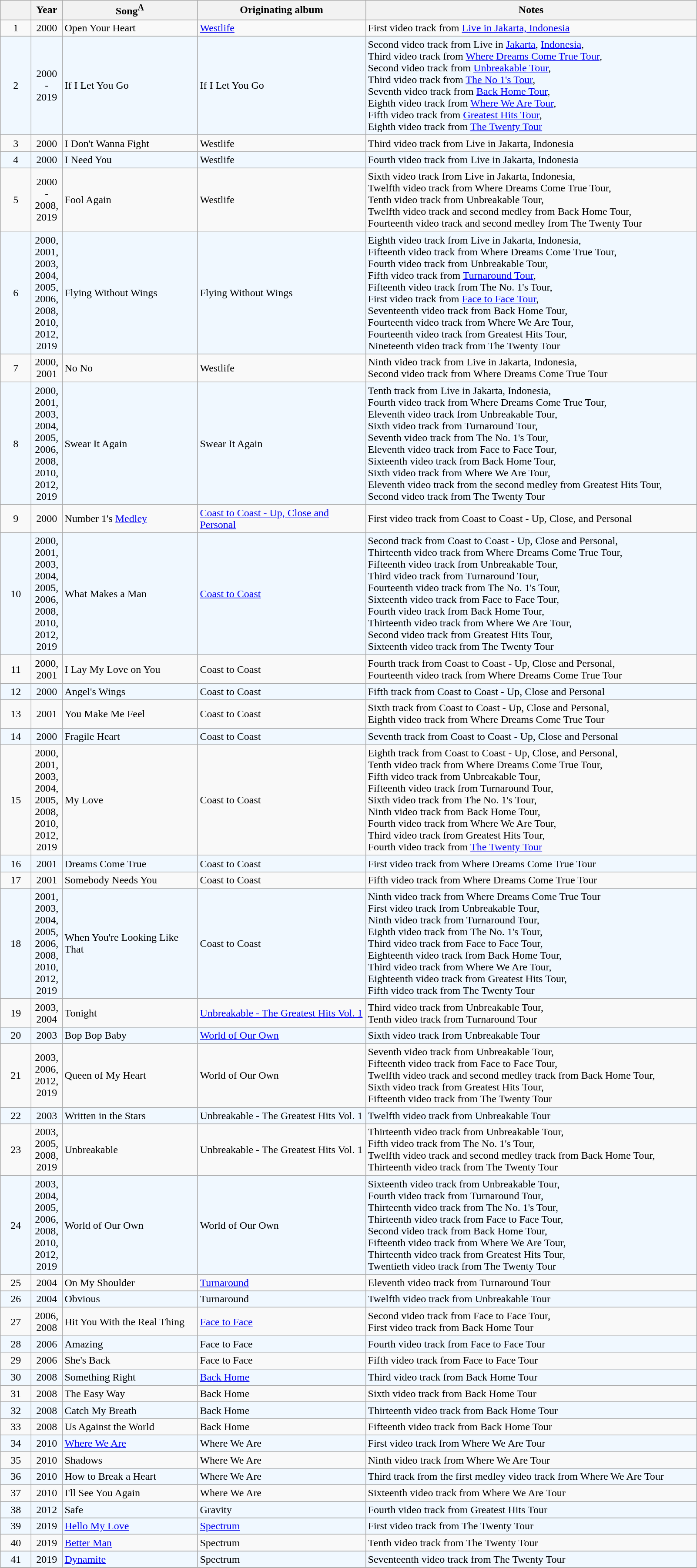<table class="wikitable sortable">
<tr ">
<th style="width:40px;"></th>
<th style="width:40px;">Year</th>
<th style="width:200px;">Song<sup>A</sup></th>
<th style="width:250px;">Originating album</th>
<th style="width:500px;">Notes</th>
</tr>
<tr>
<td style="text-align:center;">1</td>
<td style="text-align:center;">2000</td>
<td>Open Your Heart</td>
<td><a href='#'>Westlife</a></td>
<td>First video track from <a href='#'>Live in Jakarta, Indonesia</a></td>
</tr>
<tr>
</tr>
<tr style="background:#f0f8ff;">
<td style="text-align:center;">2</td>
<td style="text-align:center;">2000 - 2019</td>
<td>If I Let You Go</td>
<td>If I Let You Go</td>
<td>Second video track from Live in <a href='#'>Jakarta</a>, <a href='#'>Indonesia</a>,<br> Third video track from <a href='#'>Where Dreams Come True Tour</a>,<br>Second video track from <a href='#'>Unbreakable Tour</a>,<br>Third video track from <a href='#'>The No 1's Tour</a>,<br>Seventh video track from <a href='#'>Back Home Tour</a>,<br>Eighth video track from <a href='#'>Where We Are Tour</a>,<br>Fifth video track from <a href='#'>Greatest Hits Tour</a>,<br>Eighth video track from <a href='#'>The Twenty Tour</a></td>
</tr>
<tr>
<td style="text-align:center;">3</td>
<td style="text-align:center;">2000</td>
<td>I Don't Wanna Fight</td>
<td>Westlife</td>
<td>Third video track from Live in Jakarta, Indonesia</td>
</tr>
<tr style="background:#f0f8ff;">
<td style="text-align:center;">4</td>
<td style="text-align:center;">2000</td>
<td>I Need You</td>
<td>Westlife</td>
<td>Fourth video track from Live in Jakarta, Indonesia</td>
</tr>
<tr>
<td style="text-align:center;">5</td>
<td style="text-align:center;">2000 - 2008, 2019</td>
<td>Fool Again</td>
<td>Westlife</td>
<td>Sixth video track from Live in Jakarta, Indonesia,<br> Twelfth video track from Where Dreams Come True Tour,<br>Tenth video track from Unbreakable Tour,<br>Twelfth video track and second medley from Back Home Tour,<br>Fourteenth video track and second medley from The Twenty Tour</td>
</tr>
<tr style="background:#f0f8ff;">
<td style="text-align:center;">6</td>
<td style="text-align:center;">2000, 2001, 2003, 2004, 2005, 2006, 2008, 2010, 2012, 2019</td>
<td>Flying Without Wings</td>
<td>Flying Without Wings</td>
<td>Eighth video track from Live in Jakarta, Indonesia,<br>Fifteenth video track from Where Dreams Come True Tour,<br>Fourth video track from Unbreakable Tour,<br>Fifth video track from <a href='#'>Turnaround Tour</a>,<br>Fifteenth video track from The No. 1's Tour,<br>First video track from <a href='#'>Face to Face Tour</a>,<br>Seventeenth video track from Back Home Tour,<br>Fourteenth video track from Where We Are Tour,<br>Fourteenth video track from Greatest Hits Tour,<br>Nineteenth video track from The Twenty Tour</td>
</tr>
<tr>
<td style="text-align:center;">7</td>
<td style="text-align:center;">2000, 2001</td>
<td>No No</td>
<td>Westlife</td>
<td>Ninth video track from Live in Jakarta, Indonesia,<br> Second video track from Where Dreams Come True Tour</td>
</tr>
<tr style="background:#f0f8ff;">
<td style="text-align:center;">8</td>
<td style="text-align:center;">2000, 2001, 2003, 2004, 2005, 2006, 2008, 2010, 2012, 2019</td>
<td>Swear It Again</td>
<td>Swear It Again</td>
<td>Tenth track from Live in Jakarta, Indonesia,<br> Fourth video track from Where Dreams Come True Tour,<br>Eleventh video track from Unbreakable Tour,<br>Sixth video track from Turnaround Tour,<br>Seventh video track from The No. 1's Tour,<br>Eleventh video track from Face to Face Tour,<br>Sixteenth video track from Back Home Tour,<br>Sixth video track from Where We Are Tour,<br>Eleventh video track from the second medley from Greatest Hits Tour,<br>Second video track from The Twenty Tour</td>
</tr>
<tr>
</tr>
<tr>
<td style="text-align:center;">9</td>
<td style="text-align:center;">2000</td>
<td>Number 1's <a href='#'>Medley</a></td>
<td><a href='#'>Coast to Coast - Up, Close and Personal</a></td>
<td>First video track from Coast to Coast - Up, Close, and Personal</td>
</tr>
<tr style="background:#f0f8ff;">
<td style="text-align:center;">10</td>
<td style="text-align:center;">2000, 2001, 2003, 2004, 2005, 2006, 2008, 2010, 2012, 2019</td>
<td>What Makes a Man</td>
<td><a href='#'>Coast to Coast</a></td>
<td>Second track from Coast to Coast - Up, Close and Personal,<br>Thirteenth video track from Where Dreams Come True Tour,<br>Fifteenth video track from Unbreakable Tour,<br>Third video track from Turnaround Tour,<br>Fourteenth video track from The No. 1's Tour,<br>Sixteenth video track from Face to Face Tour,<br>Fourth video track from Back Home Tour,<br>Thirteenth video track from Where We Are Tour,<br>Second video track from Greatest Hits Tour,<br>Sixteenth video track from The Twenty Tour</td>
</tr>
<tr>
<td style="text-align:center;">11</td>
<td style="text-align:center;">2000, 2001</td>
<td>I Lay My Love on You</td>
<td>Coast to Coast</td>
<td>Fourth track from Coast to Coast - Up, Close and Personal,<br>Fourteenth video track from Where Dreams Come True Tour</td>
</tr>
<tr style="background:#f0f8ff;">
<td style="text-align:center;">12</td>
<td style="text-align:center;">2000</td>
<td>Angel's Wings</td>
<td>Coast to Coast</td>
<td>Fifth track from Coast to Coast - Up, Close and Personal</td>
</tr>
<tr>
<td style="text-align:center;">13</td>
<td style="text-align:center;">2001</td>
<td>You Make Me Feel</td>
<td>Coast to Coast</td>
<td>Sixth track from Coast to Coast - Up, Close and Personal,<br>Eighth video track from Where Dreams Come True Tour</td>
</tr>
<tr style="background:#f0f8ff;">
<td style="text-align:center;">14</td>
<td style="text-align:center;">2000</td>
<td>Fragile Heart</td>
<td>Coast to Coast</td>
<td>Seventh track from Coast to Coast - Up, Close and Personal</td>
</tr>
<tr>
<td style="text-align:center;">15</td>
<td style="text-align:center;">2000, 2001, 2003, 2004, 2005, 2008, 2010, 2012, 2019</td>
<td>My Love</td>
<td>Coast to Coast</td>
<td>Eighth track from Coast to Coast - Up, Close, and Personal,<br>Tenth video track from Where Dreams Come True Tour,<br>Fifth video track from Unbreakable Tour,<br>Fifteenth video track from Turnaround Tour,<br>Sixth video track from The No. 1's Tour,<br>Ninth video track from Back Home Tour,<br>Fourth video track from Where We Are Tour,<br>Third video track from Greatest Hits Tour,<br>Fourth video track from <a href='#'>The Twenty Tour</a></td>
</tr>
<tr style="background:#f0f8ff;">
<td style="text-align:center;">16</td>
<td style="text-align:center;">2001</td>
<td>Dreams Come True</td>
<td>Coast to Coast</td>
<td>First video track from Where Dreams Come True Tour</td>
</tr>
<tr>
<td style="text-align:center;">17</td>
<td style="text-align:center;">2001</td>
<td>Somebody Needs You</td>
<td>Coast to Coast</td>
<td>Fifth video track from Where Dreams Come True Tour</td>
</tr>
<tr style="background:#f0f8ff;">
<td style="text-align:center;">18</td>
<td style="text-align:center;">2001, 2003, 2004, 2005, 2006, 2008, 2010, 2012, 2019</td>
<td>When You're Looking Like That</td>
<td>Coast to Coast</td>
<td>Ninth video track from Where Dreams Come True Tour<br>First video track from Unbreakable Tour,<br>Ninth video track from Turnaround Tour,<br>Eighth video track from The No. 1's Tour,<br>Third video track from Face to Face Tour,<br>Eighteenth video track from Back Home Tour,<br>Third video track from Where We Are Tour,<br>Eighteenth video track from Greatest Hits Tour,<br>Fifth video track from The Twenty Tour</td>
</tr>
<tr>
<td style="text-align:center;">19</td>
<td style="text-align:center;">2003, 2004</td>
<td>Tonight</td>
<td><a href='#'>Unbreakable - The Greatest Hits Vol. 1</a></td>
<td>Third video track from Unbreakable Tour,<br>Tenth video track from Turnaround Tour</td>
</tr>
<tr style="background:#f0f8ff;">
<td style="text-align:center;">20</td>
<td style="text-align:center;">2003</td>
<td>Bop Bop Baby</td>
<td><a href='#'>World of Our Own</a></td>
<td>Sixth video track from Unbreakable Tour</td>
</tr>
<tr>
<td style="text-align:center;">21</td>
<td style="text-align:center;">2003, 2006, 2012, 2019</td>
<td>Queen of My Heart</td>
<td>World of Our Own</td>
<td>Seventh video track from Unbreakable Tour,<br>Fifteenth video track from Face to Face Tour,<br>Twelfth video track and second medley track from Back Home Tour,<br>Sixth video track from Greatest Hits Tour,<br>Fifteenth video track from The Twenty Tour</td>
</tr>
<tr style="background:#f0f8ff;">
<td style="text-align:center;">22</td>
<td style="text-align:center;">2003</td>
<td>Written in the Stars</td>
<td>Unbreakable - The Greatest Hits Vol. 1</td>
<td>Twelfth video track from Unbreakable Tour</td>
</tr>
<tr>
<td style="text-align:center;">23</td>
<td style="text-align:center;">2003, 2005, 2008, 2019</td>
<td>Unbreakable</td>
<td>Unbreakable - The Greatest Hits Vol. 1</td>
<td>Thirteenth video track from Unbreakable Tour,<br>Fifth video track from The No. 1's Tour,<br>Twelfth video track and second medley track from Back Home Tour,<br>Thirteenth video track from The Twenty Tour</td>
</tr>
<tr style="background:#f0f8ff;">
<td style="text-align:center;">24</td>
<td style="text-align:center;">2003, 2004, 2005, 2006, 2008, 2010, 2012, 2019</td>
<td>World of Our Own</td>
<td>World of Our Own</td>
<td>Sixteenth video track from Unbreakable Tour,<br>Fourth video track from Turnaround Tour,<br>Thirteenth video track from The No. 1's Tour,<br>Thirteenth video track from Face to Face Tour,<br>Second video track from Back Home Tour,<br>Fifteenth video track from Where We Are Tour,<br>Thirteenth video track from Greatest Hits Tour,<br>Twentieth video track from The Twenty Tour</td>
</tr>
<tr>
<td style="text-align:center;">25</td>
<td style="text-align:center;">2004</td>
<td>On My Shoulder</td>
<td><a href='#'>Turnaround</a></td>
<td>Eleventh video track from Turnaround Tour</td>
</tr>
<tr style="background:#f0f8ff;">
<td style="text-align:center;">26</td>
<td style="text-align:center;">2004</td>
<td>Obvious</td>
<td>Turnaround</td>
<td>Twelfth video track from Unbreakable Tour</td>
</tr>
<tr>
<td style="text-align:center;">27</td>
<td style="text-align:center;">2006, 2008</td>
<td>Hit You With the Real Thing</td>
<td><a href='#'>Face to Face</a></td>
<td>Second video track from Face to Face Tour,<br>First video track from Back Home Tour</td>
</tr>
<tr style="background:#f0f8ff;">
<td style="text-align:center;">28</td>
<td style="text-align:center;">2006</td>
<td>Amazing</td>
<td>Face to Face</td>
<td>Fourth video track from Face to Face Tour</td>
</tr>
<tr>
<td style="text-align:center;">29</td>
<td style="text-align:center;">2006</td>
<td>She's Back</td>
<td>Face to Face</td>
<td>Fifth video track from Face to Face Tour</td>
</tr>
<tr style="background:#f0f8ff;">
<td style="text-align:center;">30</td>
<td style="text-align:center;">2008</td>
<td>Something Right</td>
<td><a href='#'>Back Home</a></td>
<td>Third video track from Back Home Tour</td>
</tr>
<tr>
<td style="text-align:center;">31</td>
<td style="text-align:center;">2008</td>
<td>The Easy Way</td>
<td>Back Home</td>
<td>Sixth video track from Back Home Tour</td>
</tr>
<tr style="background:#f0f8ff;">
<td style="text-align:center;">32</td>
<td style="text-align:center;">2008</td>
<td>Catch My Breath</td>
<td>Back Home</td>
<td>Thirteenth video track from Back Home Tour</td>
</tr>
<tr>
<td style="text-align:center;">33</td>
<td style="text-align:center;">2008</td>
<td>Us Against the World</td>
<td>Back Home</td>
<td>Fifteenth video track from Back Home Tour</td>
</tr>
<tr style="background:#f0f8ff;">
<td style="text-align:center;">34</td>
<td style="text-align:center;">2010</td>
<td><a href='#'>Where We Are</a></td>
<td>Where We Are</td>
<td>First video track from Where We Are Tour</td>
</tr>
<tr>
<td style="text-align:center;">35</td>
<td style="text-align:center;">2010</td>
<td>Shadows</td>
<td>Where We Are</td>
<td>Ninth video track from Where We Are Tour</td>
</tr>
<tr style="background:#f0f8ff;">
<td style="text-align:center;">36</td>
<td style="text-align:center;">2010</td>
<td>How to Break a Heart</td>
<td>Where We Are</td>
<td>Third track from the first medley video track from Where We Are Tour</td>
</tr>
<tr>
<td style="text-align:center;">37</td>
<td style="text-align:center;">2010</td>
<td>I'll See You Again</td>
<td>Where We Are</td>
<td>Sixteenth video track from Where We Are Tour</td>
</tr>
<tr style="background:#f0f8ff;">
<td style="text-align:center;">38</td>
<td style="text-align:center;">2012</td>
<td>Safe</td>
<td>Gravity</td>
<td>Fourth video track from Greatest Hits Tour</td>
</tr>
<tr>
</tr>
<tr style="background:#f0f8ff;">
<td style="text-align:center;">39</td>
<td style="text-align:center;">2019</td>
<td><a href='#'>Hello My Love</a></td>
<td><a href='#'>Spectrum</a></td>
<td>First video track from The Twenty Tour</td>
</tr>
<tr>
<td style="text-align:center;">40</td>
<td style="text-align:center;">2019</td>
<td><a href='#'>Better Man</a></td>
<td>Spectrum</td>
<td>Tenth video track from The Twenty Tour</td>
</tr>
<tr>
</tr>
<tr style="background:#f0f8ff;">
<td style="text-align:center;">41</td>
<td style="text-align:center;">2019</td>
<td><a href='#'>Dynamite</a></td>
<td>Spectrum</td>
<td>Seventeenth video track from The Twenty Tour</td>
</tr>
<tr>
</tr>
</table>
